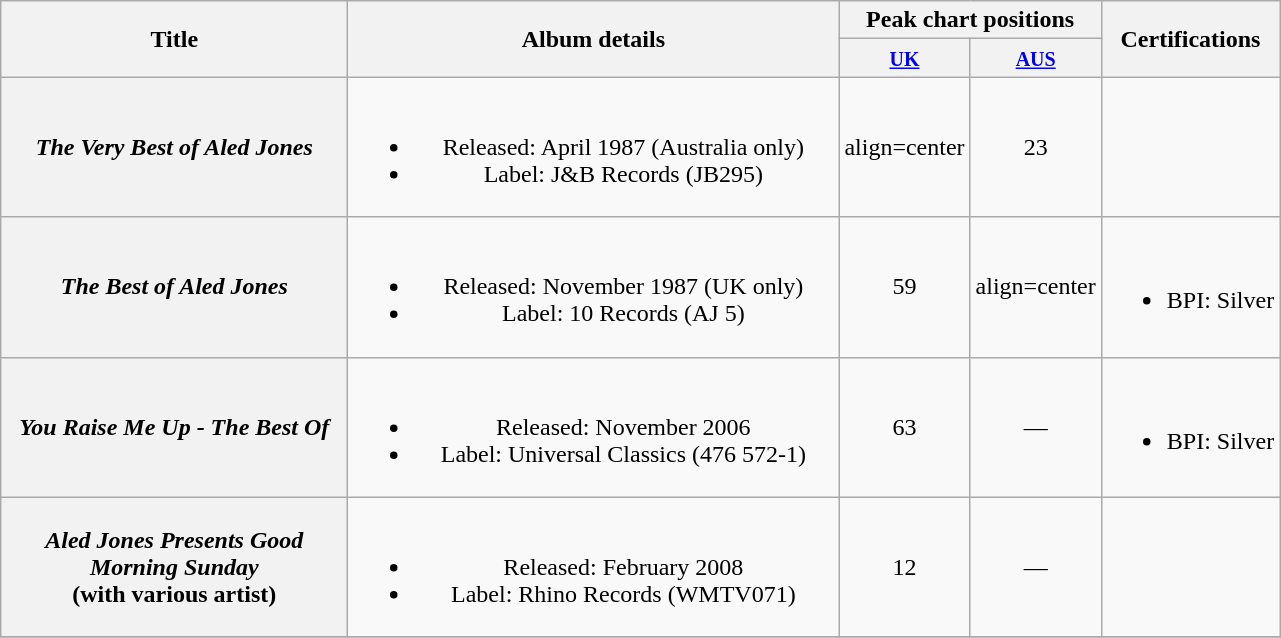<table class="wikitable plainrowheaders" style="text-align:center;">
<tr>
<th scope="col" rowspan="2" style="width:14em;">Title</th>
<th scope="col" rowspan="2" style="width:20em;">Album details</th>
<th scope="col" colspan="2">Peak chart positions</th>
<th rowspan="2">Certifications</th>
</tr>
<tr>
<th><small><a href='#'>UK</a></small> <br></th>
<th><small><a href='#'>AUS</a></small><br></th>
</tr>
<tr>
<th scope="row"><em>The Very Best of Aled Jones</em></th>
<td><br><ul><li>Released: April 1987 (Australia only)</li><li>Label: J&B Records (JB295)</li></ul></td>
<td>align=center </td>
<td align=center>23</td>
<td></td>
</tr>
<tr>
<th scope="row"><em>The Best of Aled Jones</em></th>
<td><br><ul><li>Released: November 1987 (UK only)</li><li>Label: 10 Records (AJ 5)</li></ul></td>
<td align=center>59</td>
<td>align=center </td>
<td><br><ul><li>BPI: Silver</li></ul></td>
</tr>
<tr>
<th scope="row"><em>You Raise Me Up - The Best Of</em></th>
<td><br><ul><li>Released: November 2006</li><li>Label: Universal Classics (476 572-1)</li></ul></td>
<td align=center>63</td>
<td align=center>—</td>
<td><br><ul><li>BPI: Silver</li></ul></td>
</tr>
<tr>
<th scope="row"><em>Aled Jones Presents Good Morning Sunday</em> <br> (with various artist)</th>
<td><br><ul><li>Released: February 2008</li><li>Label: Rhino Records (WMTV071)</li></ul></td>
<td align=center>12</td>
<td align=center>—</td>
<td></td>
</tr>
<tr>
</tr>
</table>
